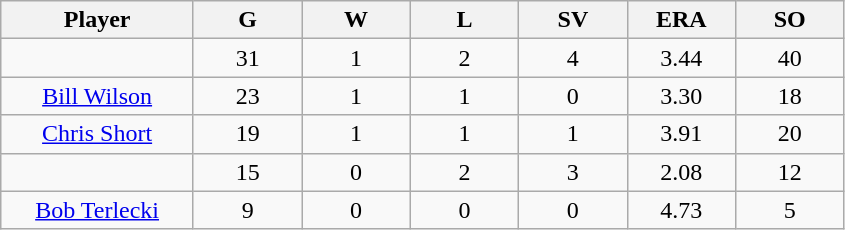<table class="wikitable sortable">
<tr>
<th bgcolor="#DDDDFF" width="16%">Player</th>
<th bgcolor="#DDDDFF" width="9%">G</th>
<th bgcolor="#DDDDFF" width="9%">W</th>
<th bgcolor="#DDDDFF" width="9%">L</th>
<th bgcolor="#DDDDFF" width="9%">SV</th>
<th bgcolor="#DDDDFF" width="9%">ERA</th>
<th bgcolor="#DDDDFF" width="9%">SO</th>
</tr>
<tr align="center">
<td></td>
<td>31</td>
<td>1</td>
<td>2</td>
<td>4</td>
<td>3.44</td>
<td>40</td>
</tr>
<tr align="center">
<td><a href='#'>Bill Wilson</a></td>
<td>23</td>
<td>1</td>
<td>1</td>
<td>0</td>
<td>3.30</td>
<td>18</td>
</tr>
<tr align=center>
<td><a href='#'>Chris Short</a></td>
<td>19</td>
<td>1</td>
<td>1</td>
<td>1</td>
<td>3.91</td>
<td>20</td>
</tr>
<tr align=center>
<td></td>
<td>15</td>
<td>0</td>
<td>2</td>
<td>3</td>
<td>2.08</td>
<td>12</td>
</tr>
<tr align="center">
<td><a href='#'>Bob Terlecki</a></td>
<td>9</td>
<td>0</td>
<td>0</td>
<td>0</td>
<td>4.73</td>
<td>5</td>
</tr>
</table>
